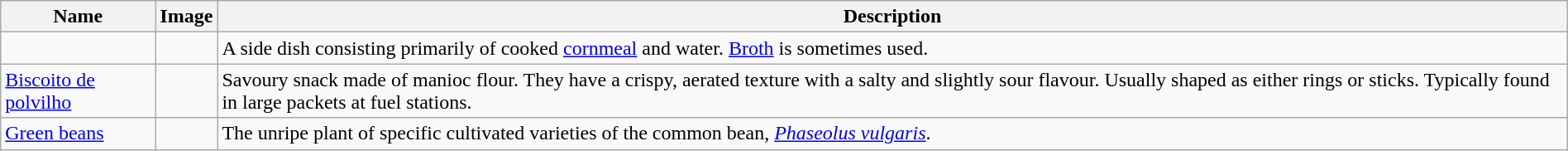<table class="wikitable sortable" style="width:100%;">
<tr>
<th>Name</th>
<th class="unsortable">Image</th>
<th>Description</th>
</tr>
<tr>
<td></td>
<td></td>
<td>A side dish consisting primarily of cooked <a href='#'>cornmeal</a> and water. <a href='#'>Broth</a> is sometimes used.</td>
</tr>
<tr>
<td><a href='#'>Biscoito de polvilho</a></td>
<td></td>
<td>Savoury snack made of manioc flour. They have a crispy, aerated texture with a salty and slightly sour flavour. Usually shaped as either rings or sticks. Typically found in large packets at fuel stations.</td>
</tr>
<tr>
<td><a href='#'>Green beans</a></td>
<td></td>
<td>The unripe plant of specific cultivated varieties of the common bean, <em><a href='#'>Phaseolus vulgaris</a></em>.</td>
</tr>
</table>
